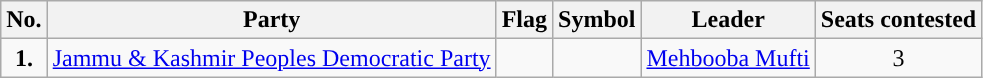<table class="wikitable">
<tr>
<th>No.</th>
<th>Party</th>
<th>Flag</th>
<th>Symbol</th>
<th>Leader</th>
<th>Seats contested</th>
</tr>
<tr>
<td ! style="text-align:center; background:"><strong>1.</strong></td>
<td style="text-align:center"><a href='#'>Jammu & Kashmir Peoples Democratic Party</a></td>
<td></td>
<td></td>
<td style="text-align:center"><a href='#'>Mehbooba Mufti</a></td>
<td style="text-align:center">3</td>
</tr>
</table>
